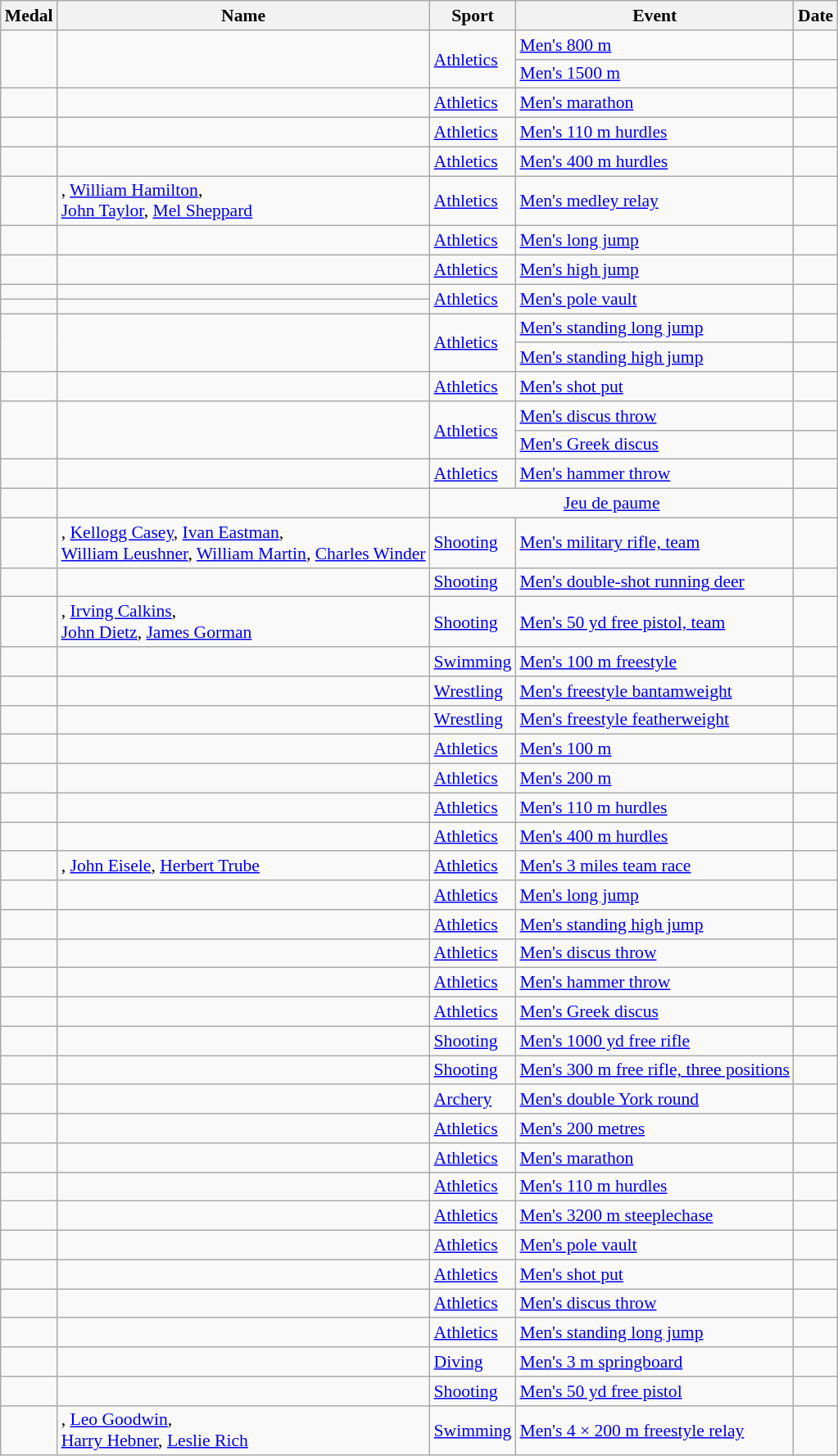<table class="wikitable sortable" style="font-size:90%">
<tr>
<th>Medal</th>
<th>Name</th>
<th>Sport</th>
<th>Event</th>
<th>Date</th>
</tr>
<tr>
<td rowspan=2></td>
<td rowspan=2></td>
<td rowspan=2><a href='#'>Athletics</a></td>
<td><a href='#'>Men's 800 m</a></td>
<td></td>
</tr>
<tr>
<td><a href='#'>Men's 1500 m</a></td>
<td></td>
</tr>
<tr>
<td></td>
<td></td>
<td><a href='#'>Athletics</a></td>
<td><a href='#'>Men's marathon</a></td>
<td></td>
</tr>
<tr>
<td></td>
<td></td>
<td><a href='#'>Athletics</a></td>
<td><a href='#'>Men's 110 m hurdles</a></td>
<td></td>
</tr>
<tr>
<td></td>
<td></td>
<td><a href='#'>Athletics</a></td>
<td><a href='#'>Men's 400 m hurdles</a></td>
<td></td>
</tr>
<tr>
<td></td>
<td>, <a href='#'>William Hamilton</a>,<br><a href='#'>John Taylor</a>, <a href='#'>Mel Sheppard</a></td>
<td><a href='#'>Athletics</a></td>
<td><a href='#'>Men's medley relay</a></td>
<td></td>
</tr>
<tr>
<td></td>
<td></td>
<td><a href='#'>Athletics</a></td>
<td><a href='#'>Men's long jump</a></td>
<td></td>
</tr>
<tr>
<td></td>
<td></td>
<td><a href='#'>Athletics</a></td>
<td><a href='#'>Men's high jump</a></td>
<td></td>
</tr>
<tr>
<td></td>
<td></td>
<td rowspan=2><a href='#'>Athletics</a></td>
<td rowspan=2><a href='#'>Men's pole vault</a></td>
<td rowspan=2></td>
</tr>
<tr>
<td></td>
<td></td>
</tr>
<tr>
<td rowspan=2></td>
<td rowspan=2></td>
<td rowspan=2><a href='#'>Athletics</a></td>
<td><a href='#'>Men's standing long jump</a></td>
<td></td>
</tr>
<tr>
<td><a href='#'>Men's standing high jump</a></td>
<td></td>
</tr>
<tr>
<td></td>
<td></td>
<td><a href='#'>Athletics</a></td>
<td><a href='#'>Men's shot put</a></td>
<td></td>
</tr>
<tr>
<td rowspan=2></td>
<td rowspan=2></td>
<td rowspan=2><a href='#'>Athletics</a></td>
<td><a href='#'>Men's discus throw</a></td>
<td></td>
</tr>
<tr>
<td><a href='#'>Men's Greek discus</a></td>
<td></td>
</tr>
<tr>
<td></td>
<td></td>
<td><a href='#'>Athletics</a></td>
<td><a href='#'>Men's hammer throw</a></td>
<td></td>
</tr>
<tr>
<td></td>
<td></td>
<td align=center colspan=2><a href='#'>Jeu de paume</a></td>
<td></td>
</tr>
<tr>
<td></td>
<td>, <a href='#'>Kellogg Casey</a>, <a href='#'>Ivan Eastman</a>,<br><a href='#'>William Leushner</a>, <a href='#'>William Martin</a>, <a href='#'>Charles Winder</a></td>
<td><a href='#'>Shooting</a></td>
<td><a href='#'>Men's military rifle, team</a></td>
<td></td>
</tr>
<tr>
<td></td>
<td></td>
<td><a href='#'>Shooting</a></td>
<td><a href='#'>Men's double-shot running deer</a></td>
<td></td>
</tr>
<tr>
<td></td>
<td>, <a href='#'>Irving Calkins</a>,<br><a href='#'>John Dietz</a>, <a href='#'>James Gorman</a></td>
<td><a href='#'>Shooting</a></td>
<td><a href='#'>Men's 50 yd free pistol, team</a></td>
<td></td>
</tr>
<tr>
<td></td>
<td></td>
<td><a href='#'>Swimming</a></td>
<td><a href='#'>Men's 100 m freestyle</a></td>
<td></td>
</tr>
<tr>
<td></td>
<td></td>
<td><a href='#'>Wrestling</a></td>
<td><a href='#'>Men's freestyle bantamweight</a></td>
<td></td>
</tr>
<tr>
<td></td>
<td></td>
<td><a href='#'>Wrestling</a></td>
<td><a href='#'>Men's freestyle featherweight</a></td>
<td></td>
</tr>
<tr>
<td></td>
<td></td>
<td><a href='#'>Athletics</a></td>
<td><a href='#'>Men's 100 m</a></td>
<td></td>
</tr>
<tr>
<td></td>
<td></td>
<td><a href='#'>Athletics</a></td>
<td><a href='#'>Men's 200 m</a></td>
<td></td>
</tr>
<tr>
<td></td>
<td></td>
<td><a href='#'>Athletics</a></td>
<td><a href='#'>Men's 110 m hurdles</a></td>
<td></td>
</tr>
<tr>
<td></td>
<td></td>
<td><a href='#'>Athletics</a></td>
<td><a href='#'>Men's 400 m hurdles</a></td>
<td></td>
</tr>
<tr>
<td></td>
<td>, <a href='#'>John Eisele</a>, <a href='#'>Herbert Trube</a></td>
<td><a href='#'>Athletics</a></td>
<td><a href='#'>Men's 3 miles team race</a></td>
<td></td>
</tr>
<tr>
<td></td>
<td></td>
<td><a href='#'>Athletics</a></td>
<td><a href='#'>Men's long jump</a></td>
<td></td>
</tr>
<tr>
<td></td>
<td></td>
<td><a href='#'>Athletics</a></td>
<td><a href='#'>Men's standing high jump</a></td>
<td></td>
</tr>
<tr>
<td></td>
<td></td>
<td><a href='#'>Athletics</a></td>
<td><a href='#'>Men's discus throw</a></td>
<td></td>
</tr>
<tr>
<td></td>
<td></td>
<td><a href='#'>Athletics</a></td>
<td><a href='#'>Men's hammer throw</a></td>
<td></td>
</tr>
<tr>
<td></td>
<td></td>
<td><a href='#'>Athletics</a></td>
<td><a href='#'>Men's Greek discus</a></td>
<td></td>
</tr>
<tr>
<td></td>
<td></td>
<td><a href='#'>Shooting</a></td>
<td><a href='#'>Men's 1000 yd free rifle</a></td>
<td></td>
</tr>
<tr>
<td></td>
<td></td>
<td><a href='#'>Shooting</a></td>
<td><a href='#'>Men's 300 m free rifle, three positions</a></td>
<td></td>
</tr>
<tr>
<td></td>
<td></td>
<td><a href='#'>Archery</a></td>
<td><a href='#'>Men's double York round</a></td>
<td></td>
</tr>
<tr>
<td></td>
<td></td>
<td><a href='#'>Athletics</a></td>
<td><a href='#'>Men's 200 metres</a></td>
<td></td>
</tr>
<tr>
<td></td>
<td></td>
<td><a href='#'>Athletics</a></td>
<td><a href='#'>Men's marathon</a></td>
<td></td>
</tr>
<tr>
<td></td>
<td></td>
<td><a href='#'>Athletics</a></td>
<td><a href='#'>Men's 110 m hurdles</a></td>
<td></td>
</tr>
<tr>
<td></td>
<td></td>
<td><a href='#'>Athletics</a></td>
<td><a href='#'>Men's 3200 m steeplechase</a></td>
<td></td>
</tr>
<tr>
<td></td>
<td></td>
<td><a href='#'>Athletics</a></td>
<td><a href='#'>Men's pole vault</a></td>
<td></td>
</tr>
<tr>
<td></td>
<td></td>
<td><a href='#'>Athletics</a></td>
<td><a href='#'>Men's shot put</a></td>
<td></td>
</tr>
<tr>
<td></td>
<td></td>
<td><a href='#'>Athletics</a></td>
<td><a href='#'>Men's discus throw</a></td>
<td></td>
</tr>
<tr>
<td></td>
<td></td>
<td><a href='#'>Athletics</a></td>
<td><a href='#'>Men's standing long jump</a></td>
<td></td>
</tr>
<tr>
<td></td>
<td></td>
<td><a href='#'>Diving</a></td>
<td><a href='#'>Men's 3 m springboard</a></td>
<td></td>
</tr>
<tr>
<td></td>
<td></td>
<td><a href='#'>Shooting</a></td>
<td><a href='#'>Men's 50 yd free pistol</a></td>
<td></td>
</tr>
<tr>
<td></td>
<td>, <a href='#'>Leo Goodwin</a>,<br><a href='#'>Harry Hebner</a>, <a href='#'>Leslie Rich</a></td>
<td><a href='#'>Swimming</a></td>
<td><a href='#'>Men's 4 × 200 m freestyle relay</a></td>
<td></td>
</tr>
</table>
